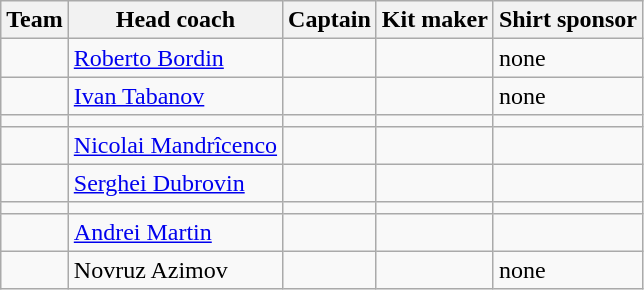<table class="wikitable" style="text-align:left; margin-top:0.2em">
<tr>
<th>Team</th>
<th>Head coach</th>
<th>Captain</th>
<th>Kit maker</th>
<th>Shirt sponsor</th>
</tr>
<tr>
<td></td>
<td {{nobreak> <a href='#'>Roberto Bordin</a> </td>
<td></td>
<td></td>
<td>none</td>
</tr>
<tr>
<td></td>
<td {{nobreak> <a href='#'>Ivan Tabanov</a></td>
<td></td>
<td></td>
<td>none</td>
</tr>
<tr>
<td></td>
<td> </td>
<td></td>
<td></td>
<td></td>
</tr>
<tr>
<td></td>
<td {{nobreak> <a href='#'>Nicolai Mandrîcenco</a> </td>
<td></td>
<td></td>
<td></td>
</tr>
<tr>
<td></td>
<td {{nobreak> <a href='#'>Serghei Dubrovin</a> </td>
<td></td>
<td></td>
<td></td>
</tr>
<tr>
<td></td>
<td> </td>
<td></td>
<td></td>
<td></td>
</tr>
<tr>
<td></td>
<td {{nobreak> <a href='#'>Andrei Martin</a></td>
<td></td>
<td></td>
<td></td>
</tr>
<tr>
<td></td>
<td {{nobreak> Novruz Azimov </td>
<td></td>
<td></td>
<td>none</td>
</tr>
</table>
